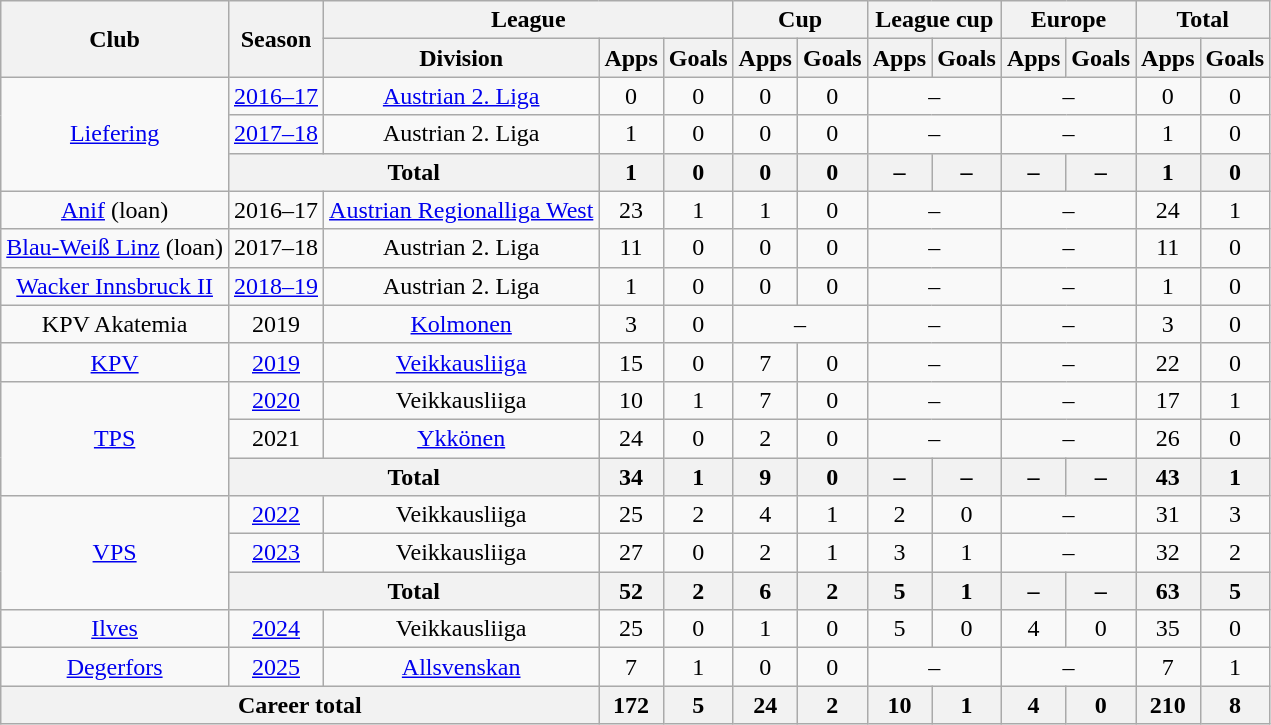<table class="wikitable" style="text-align:center">
<tr>
<th rowspan="2">Club</th>
<th rowspan="2">Season</th>
<th colspan="3">League</th>
<th colspan="2">Cup</th>
<th colspan="2">League cup</th>
<th colspan="2">Europe</th>
<th colspan="2">Total</th>
</tr>
<tr>
<th>Division</th>
<th>Apps</th>
<th>Goals</th>
<th>Apps</th>
<th>Goals</th>
<th>Apps</th>
<th>Goals</th>
<th>Apps</th>
<th>Goals</th>
<th>Apps</th>
<th>Goals</th>
</tr>
<tr>
<td rowspan="3"><a href='#'>Liefering</a></td>
<td><a href='#'>2016–17</a></td>
<td><a href='#'>Austrian 2. Liga</a></td>
<td>0</td>
<td>0</td>
<td>0</td>
<td>0</td>
<td colspan="2">–</td>
<td colspan="2">–</td>
<td>0</td>
<td>0</td>
</tr>
<tr>
<td><a href='#'>2017–18</a></td>
<td>Austrian 2. Liga</td>
<td>1</td>
<td>0</td>
<td>0</td>
<td>0</td>
<td colspan="2">–</td>
<td colspan="2">–</td>
<td>1</td>
<td>0</td>
</tr>
<tr>
<th colspan="2">Total</th>
<th>1</th>
<th>0</th>
<th>0</th>
<th>0</th>
<th>–</th>
<th>–</th>
<th>–</th>
<th>–</th>
<th>1</th>
<th>0</th>
</tr>
<tr>
<td><a href='#'>Anif</a> (loan)</td>
<td>2016–17</td>
<td><a href='#'>Austrian Regionalliga West</a></td>
<td>23</td>
<td>1</td>
<td>1</td>
<td>0</td>
<td colspan="2">–</td>
<td colspan="2">–</td>
<td>24</td>
<td>1</td>
</tr>
<tr>
<td><a href='#'>Blau-Weiß Linz</a> (loan)</td>
<td>2017–18</td>
<td>Austrian 2. Liga</td>
<td>11</td>
<td>0</td>
<td>0</td>
<td>0</td>
<td colspan="2">–</td>
<td colspan="2">–</td>
<td>11</td>
<td>0</td>
</tr>
<tr>
<td><a href='#'>Wacker Innsbruck II</a></td>
<td><a href='#'>2018–19</a></td>
<td>Austrian 2. Liga</td>
<td>1</td>
<td>0</td>
<td>0</td>
<td>0</td>
<td colspan="2">–</td>
<td colspan="2">–</td>
<td>1</td>
<td>0</td>
</tr>
<tr>
<td>KPV Akatemia</td>
<td>2019</td>
<td><a href='#'>Kolmonen</a></td>
<td>3</td>
<td>0</td>
<td colspan="2">–</td>
<td colspan="2">–</td>
<td colspan="2">–</td>
<td>3</td>
<td>0</td>
</tr>
<tr>
<td><a href='#'>KPV</a></td>
<td><a href='#'>2019</a></td>
<td><a href='#'>Veikkausliiga</a></td>
<td>15</td>
<td>0</td>
<td>7</td>
<td>0</td>
<td colspan="2">–</td>
<td colspan="2">–</td>
<td>22</td>
<td>0</td>
</tr>
<tr>
<td rowspan="3"><a href='#'>TPS</a></td>
<td><a href='#'>2020</a></td>
<td>Veikkausliiga</td>
<td>10</td>
<td>1</td>
<td>7</td>
<td>0</td>
<td colspan="2">–</td>
<td colspan="2">–</td>
<td>17</td>
<td>1</td>
</tr>
<tr>
<td>2021</td>
<td><a href='#'>Ykkönen</a></td>
<td>24</td>
<td>0</td>
<td>2</td>
<td>0</td>
<td colspan="2">–</td>
<td colspan="2">–</td>
<td>26</td>
<td>0</td>
</tr>
<tr>
<th colspan="2">Total</th>
<th>34</th>
<th>1</th>
<th>9</th>
<th>0</th>
<th>–</th>
<th>–</th>
<th>–</th>
<th>–</th>
<th>43</th>
<th>1</th>
</tr>
<tr>
<td rowspan="3"><a href='#'>VPS</a></td>
<td><a href='#'>2022</a></td>
<td>Veikkausliiga</td>
<td>25</td>
<td>2</td>
<td>4</td>
<td>1</td>
<td>2</td>
<td>0</td>
<td colspan="2">–</td>
<td>31</td>
<td>3</td>
</tr>
<tr>
<td><a href='#'>2023</a></td>
<td>Veikkausliiga</td>
<td>27</td>
<td>0</td>
<td>2</td>
<td>1</td>
<td>3</td>
<td>1</td>
<td colspan="2">–</td>
<td>32</td>
<td>2</td>
</tr>
<tr>
<th colspan="2">Total</th>
<th>52</th>
<th>2</th>
<th>6</th>
<th>2</th>
<th>5</th>
<th>1</th>
<th>–</th>
<th>–</th>
<th>63</th>
<th>5</th>
</tr>
<tr>
<td><a href='#'>Ilves</a></td>
<td><a href='#'>2024</a></td>
<td>Veikkausliiga</td>
<td>25</td>
<td>0</td>
<td>1</td>
<td>0</td>
<td>5</td>
<td>0</td>
<td>4</td>
<td>0</td>
<td>35</td>
<td>0</td>
</tr>
<tr>
<td><a href='#'>Degerfors</a></td>
<td><a href='#'>2025</a></td>
<td><a href='#'>Allsvenskan</a></td>
<td>7</td>
<td>1</td>
<td>0</td>
<td>0</td>
<td colspan=2>–</td>
<td colspan=2>–</td>
<td>7</td>
<td>1</td>
</tr>
<tr>
<th colspan="3">Career total</th>
<th>172</th>
<th>5</th>
<th>24</th>
<th>2</th>
<th>10</th>
<th>1</th>
<th>4</th>
<th>0</th>
<th>210</th>
<th>8</th>
</tr>
</table>
